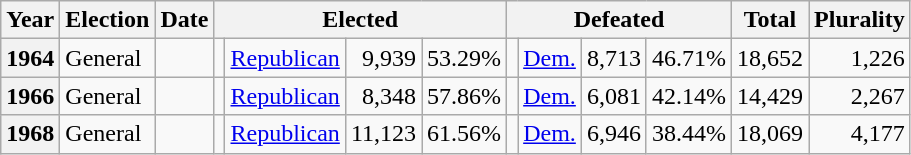<table class=wikitable>
<tr>
<th>Year</th>
<th>Election</th>
<th>Date</th>
<th ! colspan="4">Elected</th>
<th ! colspan="4">Defeated</th>
<th>Total</th>
<th>Plurality</th>
</tr>
<tr>
<th valign="top">1964</th>
<td valign="top">General</td>
<td valign="top"></td>
<td valign="top"></td>
<td valign="top" ><a href='#'>Republican</a></td>
<td valign="top" align="right">9,939</td>
<td valign="top" align="right">53.29%</td>
<td valign="top"></td>
<td valign="top" ><a href='#'>Dem.</a></td>
<td valign="top" align="right">8,713</td>
<td valign="top" align="right">46.71%</td>
<td valign="top" align="right">18,652</td>
<td valign="top" align="right">1,226</td>
</tr>
<tr>
<th valign="top">1966</th>
<td valign="top">General</td>
<td valign="top"></td>
<td valign="top"></td>
<td valign="top" ><a href='#'>Republican</a></td>
<td valign="top" align="right">8,348</td>
<td valign="top" align="right">57.86%</td>
<td valign="top"></td>
<td valign="top" ><a href='#'>Dem.</a></td>
<td valign="top" align="right">6,081</td>
<td valign="top" align="right">42.14%</td>
<td valign="top" align="right">14,429</td>
<td valign="top" align="right">2,267</td>
</tr>
<tr>
<th valign="top">1968</th>
<td valign="top">General</td>
<td valign="top"></td>
<td valign="top"></td>
<td valign="top" ><a href='#'>Republican</a></td>
<td valign="top" align="right">11,123</td>
<td valign="top" align="right">61.56%</td>
<td valign="top"></td>
<td valign="top" ><a href='#'>Dem.</a></td>
<td valign="top" align="right">6,946</td>
<td valign="top" align="right">38.44%</td>
<td valign="top" align="right">18,069</td>
<td valign="top" align="right">4,177</td>
</tr>
</table>
